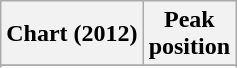<table class="wikitable sortable">
<tr>
<th>Chart (2012)</th>
<th>Peak<br>position</th>
</tr>
<tr>
</tr>
<tr>
</tr>
<tr>
</tr>
<tr>
</tr>
</table>
